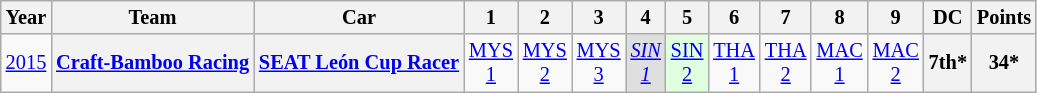<table class="wikitable" style="text-align:center; font-size:85%">
<tr>
<th>Year</th>
<th>Team</th>
<th>Car</th>
<th>1</th>
<th>2</th>
<th>3</th>
<th>4</th>
<th>5</th>
<th>6</th>
<th>7</th>
<th>8</th>
<th>9</th>
<th>DC</th>
<th>Points</th>
</tr>
<tr>
<td><a href='#'>2015</a></td>
<th><a href='#'>Craft-Bamboo Racing</a></th>
<th><a href='#'>SEAT León Cup Racer</a></th>
<td style="background:#;"><a href='#'>MYS<br>1</a></td>
<td style="background:#;"><a href='#'>MYS<br>2</a></td>
<td style="background:#;"><a href='#'>MYS<br>3</a></td>
<td style="background:#DFDFDF;"><em><a href='#'>SIN<br>1</a></em><br></td>
<td style="background:#DFFFDF;"><a href='#'>SIN<br>2</a><br></td>
<td style="background:#;"><a href='#'>THA<br>1</a></td>
<td style="background:#;"><a href='#'>THA<br>2</a></td>
<td style="background:#;"><a href='#'>MAC<br>1</a></td>
<td style="background:#;"><a href='#'>MAC<br>2</a></td>
<th>7th*</th>
<th>34*</th>
</tr>
</table>
